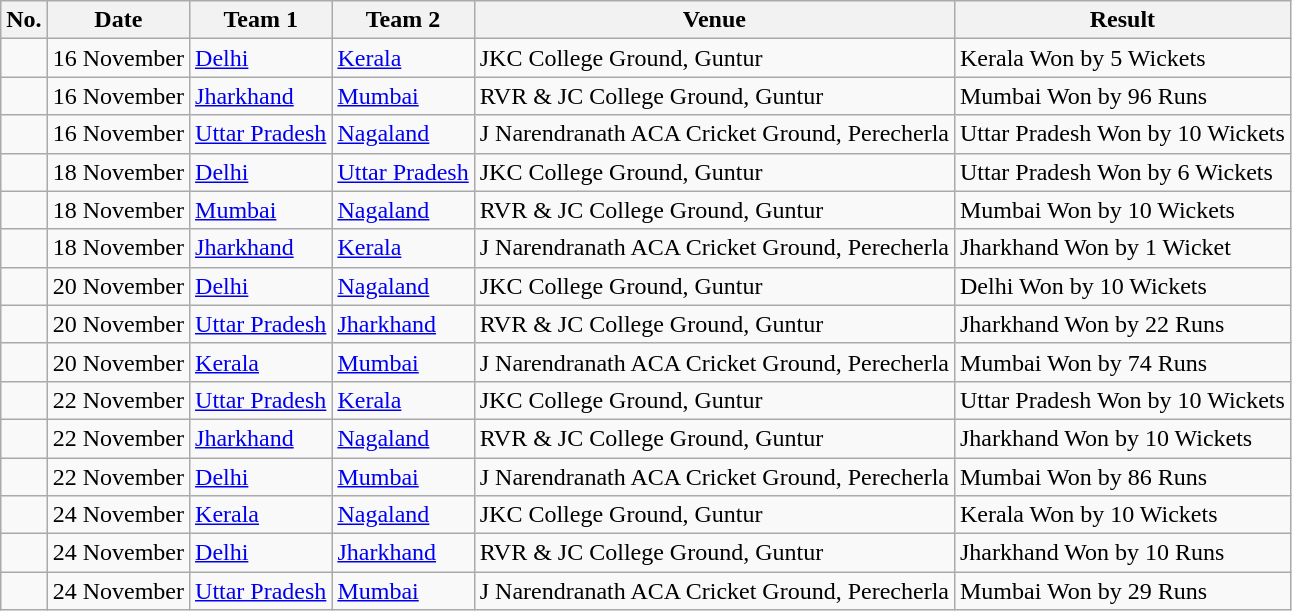<table class="wikitable collapsible collapsed">
<tr>
<th>No.</th>
<th>Date</th>
<th>Team 1</th>
<th>Team 2</th>
<th>Venue</th>
<th>Result</th>
</tr>
<tr>
<td> </td>
<td>16 November</td>
<td><a href='#'>Delhi</a></td>
<td><a href='#'>Kerala</a></td>
<td>JKC College Ground, Guntur</td>
<td>Kerala Won by 5 Wickets</td>
</tr>
<tr>
<td> </td>
<td>16 November</td>
<td><a href='#'>Jharkhand</a></td>
<td><a href='#'>Mumbai</a></td>
<td>RVR & JC College Ground, Guntur</td>
<td>Mumbai Won by 96 Runs</td>
</tr>
<tr>
<td> </td>
<td>16 November</td>
<td><a href='#'>Uttar Pradesh</a></td>
<td><a href='#'>Nagaland</a></td>
<td>J Narendranath ACA Cricket Ground, Perecherla</td>
<td>Uttar Pradesh Won by 10 Wickets</td>
</tr>
<tr>
<td> </td>
<td>18 November</td>
<td><a href='#'>Delhi</a></td>
<td><a href='#'>Uttar Pradesh</a></td>
<td>JKC College Ground, Guntur</td>
<td>Uttar Pradesh Won by 6 Wickets</td>
</tr>
<tr>
<td> </td>
<td>18 November</td>
<td><a href='#'>Mumbai</a></td>
<td><a href='#'>Nagaland</a></td>
<td>RVR & JC College Ground, Guntur</td>
<td>Mumbai Won by 10 Wickets</td>
</tr>
<tr>
<td> </td>
<td>18 November</td>
<td><a href='#'>Jharkhand</a></td>
<td><a href='#'>Kerala</a></td>
<td>J Narendranath ACA Cricket Ground, Perecherla</td>
<td>Jharkhand Won by 1 Wicket</td>
</tr>
<tr>
<td> </td>
<td>20 November</td>
<td><a href='#'>Delhi</a></td>
<td><a href='#'>Nagaland</a></td>
<td>JKC College Ground, Guntur</td>
<td>Delhi Won by 10 Wickets</td>
</tr>
<tr>
<td> </td>
<td>20 November</td>
<td><a href='#'>Uttar Pradesh</a></td>
<td><a href='#'>Jharkhand</a></td>
<td>RVR & JC College Ground, Guntur</td>
<td>Jharkhand Won by 22 Runs</td>
</tr>
<tr>
<td> </td>
<td>20 November</td>
<td><a href='#'>Kerala</a></td>
<td><a href='#'>Mumbai</a></td>
<td>J Narendranath ACA Cricket Ground, Perecherla</td>
<td>Mumbai Won by 74 Runs</td>
</tr>
<tr>
<td> </td>
<td>22 November</td>
<td><a href='#'>Uttar Pradesh</a></td>
<td><a href='#'>Kerala</a></td>
<td>JKC College Ground, Guntur</td>
<td>Uttar Pradesh Won by 10 Wickets</td>
</tr>
<tr>
<td> </td>
<td>22 November</td>
<td><a href='#'>Jharkhand</a></td>
<td><a href='#'>Nagaland</a></td>
<td>RVR & JC College Ground, Guntur</td>
<td>Jharkhand Won by 10 Wickets</td>
</tr>
<tr>
<td> </td>
<td>22 November</td>
<td><a href='#'>Delhi</a></td>
<td><a href='#'>Mumbai</a></td>
<td>J Narendranath ACA Cricket Ground, Perecherla</td>
<td>Mumbai Won by 86 Runs</td>
</tr>
<tr>
<td> </td>
<td>24 November</td>
<td><a href='#'>Kerala</a></td>
<td><a href='#'>Nagaland</a></td>
<td>JKC College Ground, Guntur</td>
<td>Kerala Won by 10 Wickets</td>
</tr>
<tr>
<td> </td>
<td>24 November</td>
<td><a href='#'>Delhi</a></td>
<td><a href='#'>Jharkhand</a></td>
<td>RVR & JC College Ground, Guntur</td>
<td>Jharkhand Won by 10 Runs</td>
</tr>
<tr>
<td> </td>
<td>24 November</td>
<td><a href='#'>Uttar Pradesh</a></td>
<td><a href='#'>Mumbai</a></td>
<td>J Narendranath ACA Cricket Ground, Perecherla</td>
<td>Mumbai Won by 29 Runs</td>
</tr>
</table>
